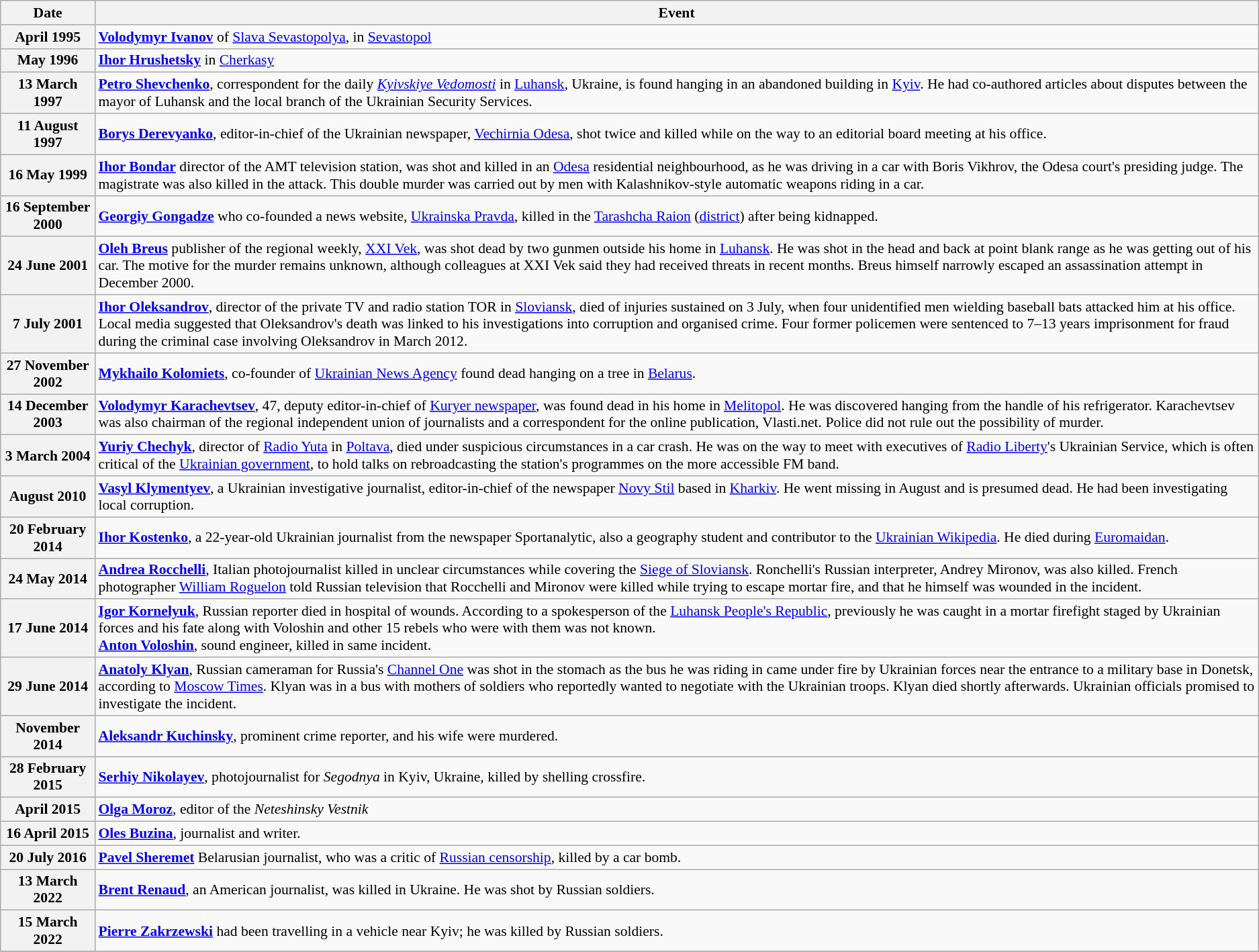<table class="wikitable" style="font-size: 90%">
<tr>
<th>Date</th>
<th>Event</th>
</tr>
<tr>
<th data-sort-value="1995-04-01">April 1995</th>
<td><strong><a href='#'>Volodymyr Ivanov</a></strong> of <a href='#'>Slava Sevastopolya</a>, in <a href='#'>Sevastopol</a></td>
</tr>
<tr>
<th data-sort-value="1996-05-01">May 1996</th>
<td><strong><a href='#'>Ihor Hrushetsky</a></strong> in <a href='#'>Cherkasy</a></td>
</tr>
<tr>
<th>13 March 1997</th>
<td><strong><a href='#'>Petro Shevchenko</a></strong>, correspondent for the daily <em><a href='#'>Kyivskiye Vedomosti</a></em> in <a href='#'>Luhansk</a>, Ukraine, is found hanging in an abandoned building in <a href='#'>Kyiv</a>. He had co-authored articles about disputes between the mayor of Luhansk and the local branch of the Ukrainian Security Services.</td>
</tr>
<tr>
<th>11 August 1997</th>
<td><strong><a href='#'>Borys Derevyanko</a></strong>, editor-in-chief of the Ukrainian newspaper, <a href='#'>Vechirnia Odesa</a>, shot twice and killed while on the way to an editorial board meeting at his office.</td>
</tr>
<tr>
<th>16 May 1999</th>
<td><strong><a href='#'>Ihor Bondar</a></strong> director of the AMT television station, was shot and killed in an <a href='#'>Odesa</a> residential neighbourhood, as he was driving in a car with Boris Vikhrov, the Odesa court's presiding judge. The magistrate was also killed in the attack. This double murder was carried out by men with Kalashnikov-style automatic weapons riding in a car.</td>
</tr>
<tr>
<th>16 September 2000</th>
<td><strong><a href='#'>Georgiy Gongadze</a></strong> who co-founded a news website, <a href='#'>Ukrainska Pravda</a>, killed in the <a href='#'>Tarashcha Raion</a> (<a href='#'>district</a>) after being kidnapped.</td>
</tr>
<tr>
<th>24 June 2001</th>
<td><strong><a href='#'>Oleh Breus</a></strong> publisher of the regional weekly, <a href='#'>XXI Vek</a>, was shot dead by two gunmen outside his home in <a href='#'>Luhansk</a>. He was shot in the head and back at point blank range as he was getting out of his car. The motive for the murder remains unknown, although colleagues at XXI Vek said they had received threats in recent months. Breus himself narrowly escaped an assassination attempt in December 2000.</td>
</tr>
<tr>
<th>7 July 2001</th>
<td><strong><a href='#'>Ihor Oleksandrov</a></strong>, director of the private TV and radio station TOR in <a href='#'>Sloviansk</a>, died of injuries sustained on 3 July, when four unidentified men wielding baseball bats attacked him at his office. Local media suggested that Oleksandrov's death was linked to his investigations into corruption and organised crime. Four former policemen were sentenced to 7–13 years imprisonment for fraud during the criminal case involving Oleksandrov in March 2012.</td>
</tr>
<tr>
<th>27 November 2002</th>
<td><strong><a href='#'>Mykhailo Kolomiets</a></strong>, co-founder of <a href='#'>Ukrainian News Agency</a> found dead hanging on a tree in <a href='#'>Belarus</a>.</td>
</tr>
<tr>
<th>14 December 2003</th>
<td><strong><a href='#'>Volodymyr Karachevtsev</a></strong>, 47, deputy editor-in-chief of <a href='#'>Kuryer newspaper</a>, was found dead in his home in <a href='#'>Melitopol</a>. He was discovered hanging from the handle of his refrigerator. Karachevtsev was also chairman of the regional independent union of journalists and a correspondent for the online publication, Vlasti.net. Police did not rule out the possibility of murder.</td>
</tr>
<tr>
<th>3 March 2004</th>
<td><strong><a href='#'>Yuriy Chechyk</a></strong>, director of <a href='#'>Radio Yuta</a> in <a href='#'>Poltava</a>, died under suspicious circumstances in a car crash. He was on the way to meet with executives of <a href='#'>Radio Liberty</a>'s Ukrainian Service, which is often critical of the <a href='#'>Ukrainian government</a>, to hold talks on rebroadcasting the station's programmes on the more accessible FM band.</td>
</tr>
<tr>
<th data-sort-value="2010-08-01">August 2010</th>
<td><strong><a href='#'>Vasyl Klymentyev</a></strong>, a Ukrainian investigative journalist, editor-in-chief of the newspaper <a href='#'>Novy Stil</a> based in <a href='#'>Kharkiv</a>. He went missing in August and is presumed dead. He had been investigating local corruption.</td>
</tr>
<tr>
<th>20 February 2014</th>
<td><strong><a href='#'>Ihor Kostenko</a></strong>, a 22-year-old Ukrainian journalist from the newspaper Sportanalytic, also a geography student and contributor to the <a href='#'>Ukrainian Wikipedia</a>. He died during <a href='#'>Euromaidan</a>.</td>
</tr>
<tr>
<th>24 May 2014</th>
<td><strong><a href='#'>Andrea Rocchelli</a></strong>, Italian photojournalist killed in unclear circumstances while covering the <a href='#'>Siege of Sloviansk</a>. Ronchelli's Russian interpreter, Andrey Mironov, was also killed. French photographer <a href='#'>William Roguelon</a> told Russian television that Rocchelli and Mironov were killed while trying to escape mortar fire, and that he himself was wounded in the incident.  </td>
</tr>
<tr>
<th>17 June 2014</th>
<td><strong><a href='#'>Igor Kornelyuk</a></strong>, Russian reporter died in hospital of wounds. According to a spokesperson of the <a href='#'>Luhansk People's Republic</a>, previously he was caught in a mortar firefight staged by Ukrainian forces and his fate along with Voloshin and other 15 rebels who were with them was not known.<br><strong><a href='#'>Anton Voloshin</a></strong>, sound engineer, killed in same incident.</td>
</tr>
<tr>
<th>29 June 2014</th>
<td><strong><a href='#'>Anatoly Klyan</a></strong>, Russian cameraman for Russia's <a href='#'>Channel One</a> was shot in the stomach as the bus he was riding in came under fire by Ukrainian forces near the entrance to a military base in Donetsk, according to <a href='#'>Moscow Times</a>. Klyan was in a bus with mothers of soldiers who reportedly wanted to negotiate with the Ukrainian troops. Klyan died shortly afterwards. Ukrainian officials promised to investigate the incident.</td>
</tr>
<tr>
<th data-sort-value="2014-11-01">November 2014</th>
<td><strong><a href='#'>Aleksandr Kuchinsky</a></strong>, prominent crime reporter, and his wife were murdered.</td>
</tr>
<tr>
<th>28 February 2015</th>
<td><strong><a href='#'>Serhiy Nikolayev</a></strong>, photojournalist for <em>Segodnya</em> in Kyiv, Ukraine, killed by shelling crossfire.</td>
</tr>
<tr>
<th data-sort-value="2015-04-01">April 2015</th>
<td><strong><a href='#'>Olga Moroz</a></strong>, editor of the <em>Neteshinsky Vestnik</em></td>
</tr>
<tr>
<th>16 April 2015</th>
<td><strong><a href='#'>Oles Buzina</a></strong>, journalist and writer.</td>
</tr>
<tr>
<th>20 July 2016</th>
<td><strong><a href='#'>Pavel Sheremet</a></strong> Belarusian journalist, who was a critic of <a href='#'>Russian censorship</a>, killed by a car bomb.</td>
</tr>
<tr>
<th>13 March 2022</th>
<td><strong><a href='#'>Brent Renaud</a></strong>, an American journalist, was killed in Ukraine. He was shot by Russian soldiers.</td>
</tr>
<tr>
<th>15 March 2022</th>
<td><strong><a href='#'>Pierre Zakrzewski</a></strong> had been travelling in a vehicle near Kyiv; he was killed by Russian soldiers.</td>
</tr>
<tr>
</tr>
</table>
